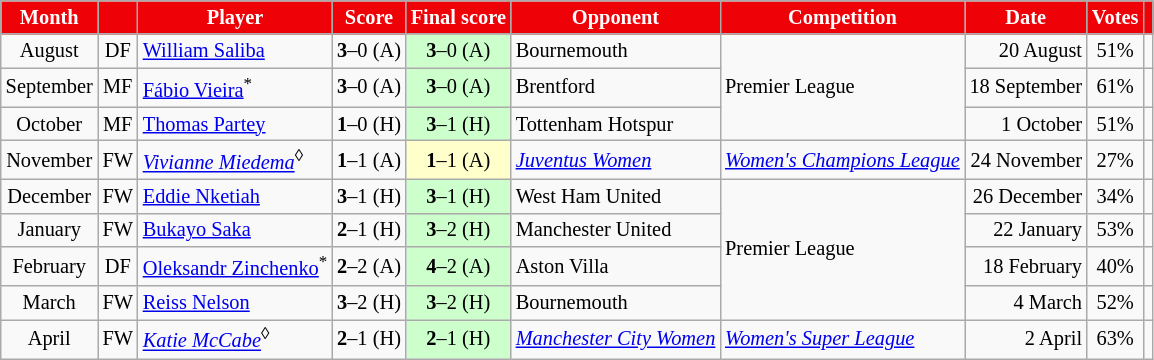<table class="wikitable" style="text-align:center; font-size:85%;">
<tr>
<th style="background-color:#ee0107; color:#ffffff;">Month</th>
<th style="background-color:#ee0107; color:#ffffff;"></th>
<th style="background-color:#ee0107; color:#ffffff;">Player</th>
<th style="background-color:#ee0107; color:#ffffff;">Score</th>
<th style="background-color:#ee0107; color:#ffffff;">Final score</th>
<th style="background-color:#ee0107; color:#ffffff;">Opponent</th>
<th style="background-color:#ee0107; color:#ffffff;">Competition</th>
<th style="background-color:#ee0107; color:#ffffff;">Date</th>
<th style="background-color:#ee0107; color:#ffffff;">Votes</th>
<th style="background-color:#ee0107; color:#ffffff;"></th>
</tr>
<tr>
<td>August</td>
<td>DF</td>
<td style="text-align:left;"> <a href='#'>William Saliba</a></td>
<td><strong>3</strong>–0 (A)</td>
<td style="background:#ccffcc;"><strong>3</strong>–0 (A)</td>
<td style="text-align:left;">Bournemouth</td>
<td rowspan="3" style="text-align:left;">Premier League</td>
<td style="text-align:right;">20 August</td>
<td>51%</td>
<td></td>
</tr>
<tr>
<td>September</td>
<td>MF</td>
<td style="text-align:left;"> <a href='#'>Fábio Vieira</a><sup>*</sup></td>
<td><strong>3</strong>–0 (A)</td>
<td style="background:#ccffcc;"><strong>3</strong>–0 (A)</td>
<td style="text-align:left;">Brentford</td>
<td style="text-align:right;">18 September</td>
<td>61%</td>
<td></td>
</tr>
<tr>
<td>October</td>
<td>MF</td>
<td style="text-align:left;"> <a href='#'>Thomas Partey</a></td>
<td><strong>1</strong>–0 (H)</td>
<td style="background:#ccffcc;"><strong>3</strong>–1 (H)</td>
<td style="text-align:left;">Tottenham Hotspur</td>
<td style="text-align:right;">1 October</td>
<td>51%</td>
<td></td>
</tr>
<tr>
<td>November</td>
<td>FW</td>
<td style="text-align:left;"> <em><a href='#'>Vivianne Miedema</a></em><sup>◊</sup></td>
<td><strong>1</strong>–1 (A)</td>
<td style="background:#ffffcc;"><strong>1</strong>–1 (A)</td>
<td style="text-align:left;"> <em><a href='#'>Juventus Women</a></em></td>
<td style="text-align:left;"><em><a href='#'>Women's Champions League</a></em></td>
<td style="text-align:right;">24 November</td>
<td>27%</td>
<td></td>
</tr>
<tr>
<td>December</td>
<td>FW</td>
<td style="text-align:left;"> <a href='#'>Eddie Nketiah</a></td>
<td><strong>3</strong>–1 (H)</td>
<td style="background:#ccffcc;"><strong>3</strong>–1 (H)</td>
<td style="text-align:left;">West Ham United</td>
<td rowspan="4" style="text-align:left;">Premier League</td>
<td style="text-align:right;">26 December</td>
<td>34%</td>
<td></td>
</tr>
<tr>
<td>January</td>
<td>FW</td>
<td style="text-align:left;"> <a href='#'>Bukayo Saka</a></td>
<td><strong>2</strong>–1 (H)</td>
<td style="background:#ccffcc;"><strong>3</strong>–2 (H)</td>
<td style="text-align:left;">Manchester United</td>
<td style="text-align:right;">22 January</td>
<td>53%</td>
<td></td>
</tr>
<tr>
<td>February</td>
<td>DF</td>
<td style="text-align:left;"> <a href='#'>Oleksandr Zinchenko</a><sup>*</sup></td>
<td><strong>2</strong>–2 (A)</td>
<td style="background:#ccffcc;"><strong>4</strong>–2 (A)</td>
<td style="text-align:left;">Aston Villa</td>
<td style="text-align:right;">18 February</td>
<td>40%</td>
<td></td>
</tr>
<tr>
<td>March</td>
<td>FW</td>
<td style="text-align:left;"> <a href='#'>Reiss Nelson</a></td>
<td><strong>3</strong>–2 (H)</td>
<td style="background:#ccffcc;"><strong>3</strong>–2 (H)</td>
<td style="text-align:left;">Bournemouth</td>
<td style="text-align:right;">4 March</td>
<td>52%</td>
<td></td>
</tr>
<tr>
<td>April</td>
<td>FW</td>
<td style="text-align:left;"> <em><a href='#'>Katie McCabe</a></em><sup>◊</sup></td>
<td><strong>2</strong>–1 (H)</td>
<td style="background:#ccffcc;"><strong>2</strong>–1 (H)</td>
<td style="text-align:left;"><em><a href='#'>Manchester City Women</a></em></td>
<td style="text-align:left;"><em><a href='#'>Women's Super League</a></em></td>
<td style="text-align:right;">2 April</td>
<td>63%</td>
<td></td>
</tr>
</table>
